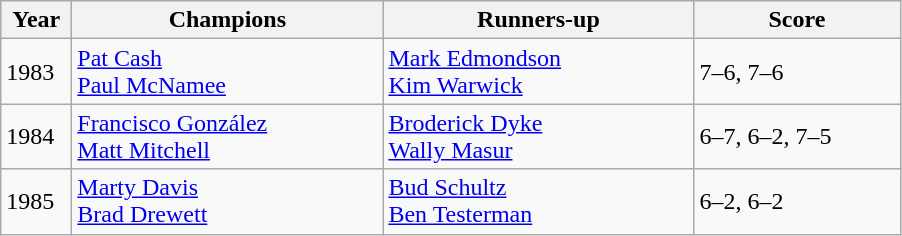<table class="wikitable">
<tr>
<th style="width:40px">Year</th>
<th style="width:200px">Champions</th>
<th style="width:200px">Runners-up</th>
<th style="width:130px">Score</th>
</tr>
<tr>
<td>1983</td>
<td> <a href='#'>Pat Cash</a><br> <a href='#'>Paul McNamee</a></td>
<td> <a href='#'>Mark Edmondson</a><br> <a href='#'>Kim Warwick</a></td>
<td>7–6, 7–6</td>
</tr>
<tr>
<td>1984</td>
<td> <a href='#'>Francisco González</a><br> <a href='#'>Matt Mitchell</a></td>
<td> <a href='#'>Broderick Dyke</a><br> <a href='#'>Wally Masur</a></td>
<td>6–7, 6–2, 7–5</td>
</tr>
<tr>
<td>1985</td>
<td> <a href='#'>Marty Davis</a><br> <a href='#'>Brad Drewett</a></td>
<td> <a href='#'>Bud Schultz</a><br> <a href='#'>Ben Testerman</a></td>
<td>6–2, 6–2</td>
</tr>
</table>
